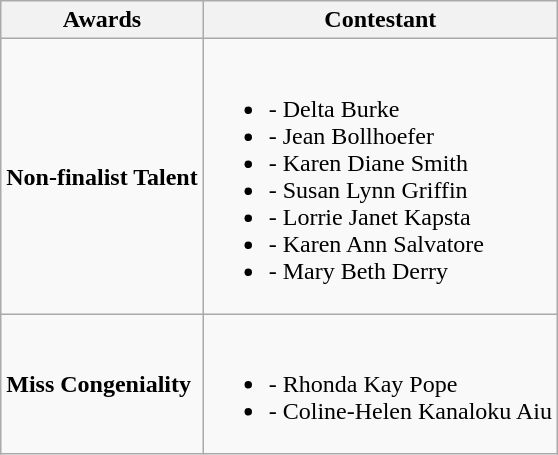<table class="wikitable">
<tr>
<th>Awards</th>
<th>Contestant</th>
</tr>
<tr>
<td><strong>Non-finalist Talent</strong></td>
<td><br><ul><li> - Delta Burke</li><li> - Jean Bollhoefer</li><li> - Karen Diane Smith</li><li> - Susan Lynn Griffin</li><li> - Lorrie Janet Kapsta</li><li> - Karen Ann Salvatore</li><li> - Mary Beth Derry</li></ul></td>
</tr>
<tr>
<td><strong>Miss Congeniality</strong></td>
<td><br><ul><li> -  Rhonda Kay Pope</li><li> - Coline-Helen Kanaloku Aiu</li></ul></td>
</tr>
</table>
